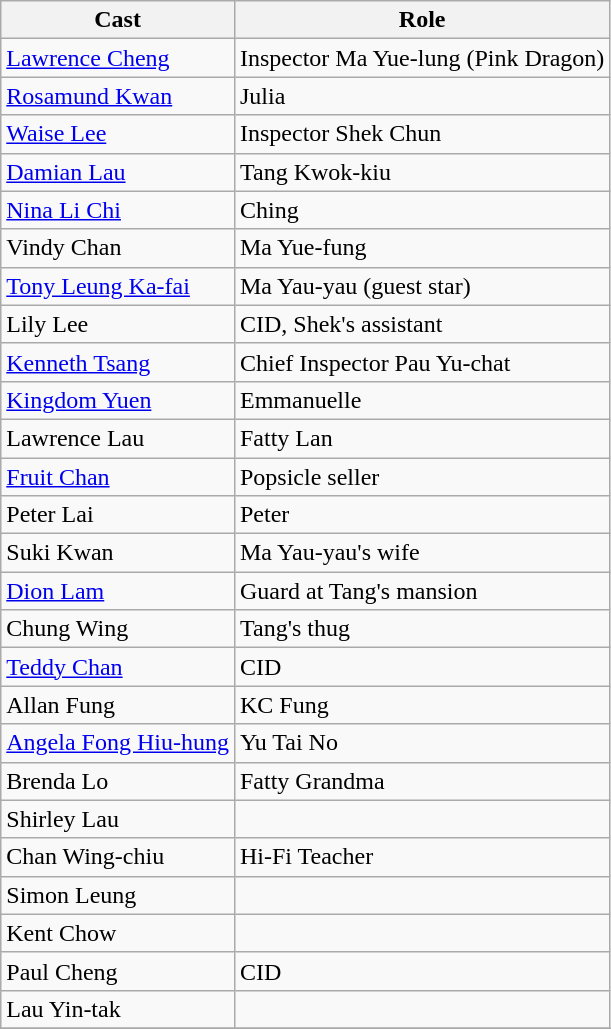<table class="wikitable">
<tr>
<th>Cast</th>
<th>Role</th>
</tr>
<tr>
<td><a href='#'>Lawrence Cheng</a></td>
<td>Inspector Ma Yue-lung (Pink Dragon)</td>
</tr>
<tr>
<td><a href='#'>Rosamund Kwan</a></td>
<td>Julia</td>
</tr>
<tr>
<td><a href='#'>Waise Lee</a></td>
<td>Inspector Shek Chun</td>
</tr>
<tr>
<td><a href='#'>Damian Lau</a></td>
<td>Tang Kwok-kiu</td>
</tr>
<tr>
<td><a href='#'>Nina Li Chi</a></td>
<td>Ching</td>
</tr>
<tr>
<td>Vindy Chan</td>
<td>Ma Yue-fung</td>
</tr>
<tr>
<td><a href='#'>Tony Leung Ka-fai</a></td>
<td>Ma Yau-yau (guest star)</td>
</tr>
<tr>
<td>Lily Lee</td>
<td>CID, Shek's assistant</td>
</tr>
<tr>
<td><a href='#'>Kenneth Tsang</a></td>
<td>Chief Inspector Pau Yu-chat</td>
</tr>
<tr>
<td><a href='#'>Kingdom Yuen</a></td>
<td>Emmanuelle</td>
</tr>
<tr>
<td>Lawrence Lau</td>
<td>Fatty Lan</td>
</tr>
<tr>
<td><a href='#'>Fruit Chan</a></td>
<td>Popsicle seller</td>
</tr>
<tr>
<td>Peter Lai</td>
<td>Peter</td>
</tr>
<tr>
<td>Suki Kwan</td>
<td>Ma Yau-yau's wife</td>
</tr>
<tr>
<td><a href='#'>Dion Lam</a></td>
<td>Guard at Tang's mansion</td>
</tr>
<tr>
<td>Chung Wing</td>
<td>Tang's thug</td>
</tr>
<tr>
<td><a href='#'>Teddy Chan</a></td>
<td>CID</td>
</tr>
<tr>
<td>Allan Fung</td>
<td>KC Fung</td>
</tr>
<tr>
<td><a href='#'>Angela Fong Hiu-hung</a></td>
<td>Yu Tai No</td>
</tr>
<tr>
<td>Brenda Lo</td>
<td>Fatty Grandma</td>
</tr>
<tr>
<td>Shirley Lau</td>
<td></td>
</tr>
<tr>
<td>Chan Wing-chiu</td>
<td>Hi-Fi Teacher</td>
</tr>
<tr>
<td>Simon Leung</td>
<td></td>
</tr>
<tr>
<td>Kent Chow</td>
<td></td>
</tr>
<tr>
<td>Paul Cheng</td>
<td>CID</td>
</tr>
<tr>
<td>Lau Yin-tak</td>
<td></td>
</tr>
<tr>
</tr>
</table>
